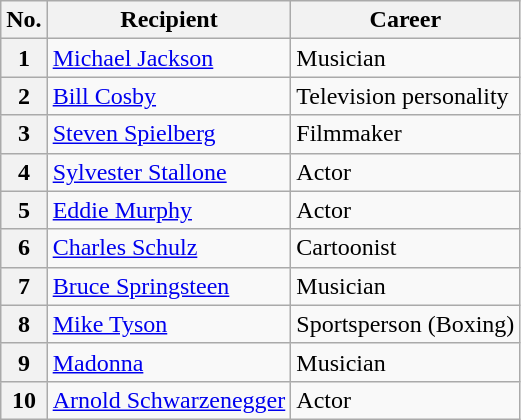<table class="wikitable plainrowheaders">
<tr>
<th scope="col">No.</th>
<th scope="col">Recipient</th>
<th scope="col">Career</th>
</tr>
<tr>
<th scope="row">1</th>
<td> <a href='#'>Michael Jackson</a></td>
<td>Musician</td>
</tr>
<tr>
<th scope="row">2</th>
<td> <a href='#'>Bill Cosby</a></td>
<td>Television personality</td>
</tr>
<tr>
<th scope="row">3</th>
<td> <a href='#'>Steven Spielberg</a></td>
<td>Filmmaker</td>
</tr>
<tr>
<th scope="row">4</th>
<td> <a href='#'>Sylvester Stallone</a></td>
<td>Actor</td>
</tr>
<tr>
<th scope="row">5</th>
<td> <a href='#'>Eddie Murphy</a></td>
<td>Actor</td>
</tr>
<tr>
<th scope="row">6</th>
<td> <a href='#'>Charles Schulz</a></td>
<td>Cartoonist</td>
</tr>
<tr>
<th scope="row">7</th>
<td> <a href='#'>Bruce Springsteen</a></td>
<td>Musician</td>
</tr>
<tr>
<th scope="row">8</th>
<td> <a href='#'>Mike Tyson</a></td>
<td>Sportsperson (Boxing)</td>
</tr>
<tr>
<th scope="row">9</th>
<td> <a href='#'>Madonna</a></td>
<td>Musician</td>
</tr>
<tr>
<th scope="row">10</th>
<td> <a href='#'>Arnold Schwarzenegger</a></td>
<td>Actor</td>
</tr>
</table>
